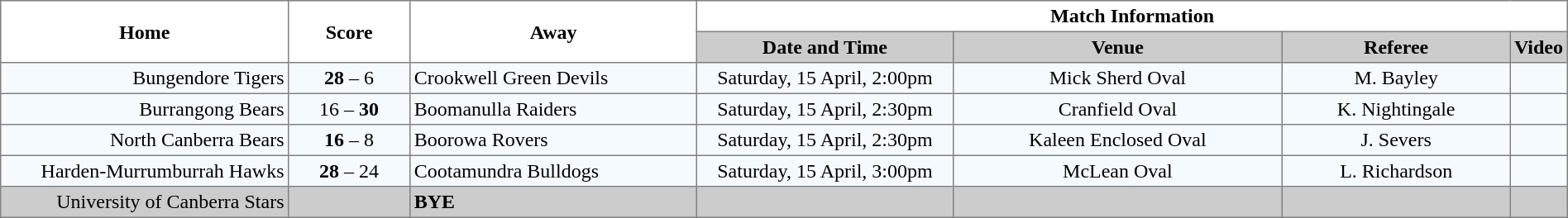<table border="1" cellpadding="3" cellspacing="0" width="100%" style="border-collapse:collapse;  text-align:center;">
<tr>
<th rowspan="2" width="19%">Home</th>
<th rowspan="2" width="8%">Score</th>
<th rowspan="2" width="19%">Away</th>
<th colspan="4">Match Information</th>
</tr>
<tr style="background:#CCCCCC">
<th width="17%">Date and Time</th>
<th width="22%">Venue</th>
<th width="50%">Referee</th>
<th>Video</th>
</tr>
<tr style="text-align:center; background:#f5faff;">
<td align="right">Bungendore Tigers </td>
<td><strong>28</strong> – 6</td>
<td align="left"> Crookwell Green Devils</td>
<td>Saturday, 15 April, 2:00pm</td>
<td>Mick Sherd Oval</td>
<td>M. Bayley</td>
<td></td>
</tr>
<tr style="text-align:center; background:#f5faff;">
<td align="right">Burrangong Bears </td>
<td>16 – <strong>30</strong></td>
<td align="left"> Boomanulla Raiders</td>
<td>Saturday, 15 April, 2:30pm</td>
<td>Cranfield Oval</td>
<td>K. Nightingale</td>
<td></td>
</tr>
<tr style="text-align:center; background:#f5faff;">
<td align="right">North Canberra Bears </td>
<td><strong>16</strong> – 8</td>
<td align="left"> Boorowa Rovers</td>
<td>Saturday, 15 April, 2:30pm</td>
<td>Kaleen Enclosed Oval</td>
<td>J. Severs</td>
<td></td>
</tr>
<tr style="text-align:center; background:#f5faff;">
<td align="right">Harden-Murrumburrah Hawks </td>
<td><strong>28</strong> – 24</td>
<td align="left"> Cootamundra Bulldogs</td>
<td>Saturday, 15 April, 3:00pm</td>
<td>McLean Oval</td>
<td>L. Richardson</td>
<td></td>
</tr>
<tr style="text-align:center; background:#CCCCCC;">
<td align="right">University of Canberra Stars </td>
<td></td>
<td align="left"><strong>BYE</strong></td>
<td></td>
<td></td>
<td></td>
<td></td>
</tr>
</table>
